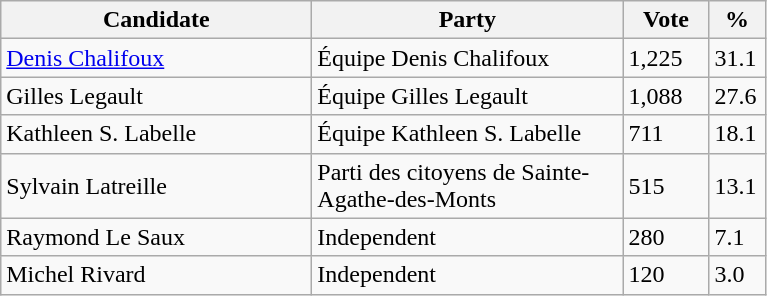<table class="wikitable">
<tr>
<th bgcolor="#DDDDFF" width="200px">Candidate</th>
<th bgcolor="#DDDDFF" width="200px">Party</th>
<th bgcolor="#DDDDFF" width="50px">Vote</th>
<th bgcolor="#DDDDFF" width="30px">%</th>
</tr>
<tr>
<td><a href='#'>Denis Chalifoux</a></td>
<td>Équipe Denis Chalifoux</td>
<td>1,225</td>
<td>31.1</td>
</tr>
<tr>
<td>Gilles Legault</td>
<td>Équipe Gilles Legault</td>
<td>1,088</td>
<td>27.6</td>
</tr>
<tr>
<td>Kathleen S. Labelle</td>
<td>Équipe Kathleen S. Labelle</td>
<td>711</td>
<td>18.1</td>
</tr>
<tr>
<td>Sylvain Latreille</td>
<td>Parti des citoyens de Sainte-Agathe-des-Monts</td>
<td>515</td>
<td>13.1</td>
</tr>
<tr>
<td>Raymond Le Saux</td>
<td>Independent</td>
<td>280</td>
<td>7.1</td>
</tr>
<tr>
<td>Michel Rivard</td>
<td>Independent</td>
<td>120</td>
<td>3.0</td>
</tr>
</table>
